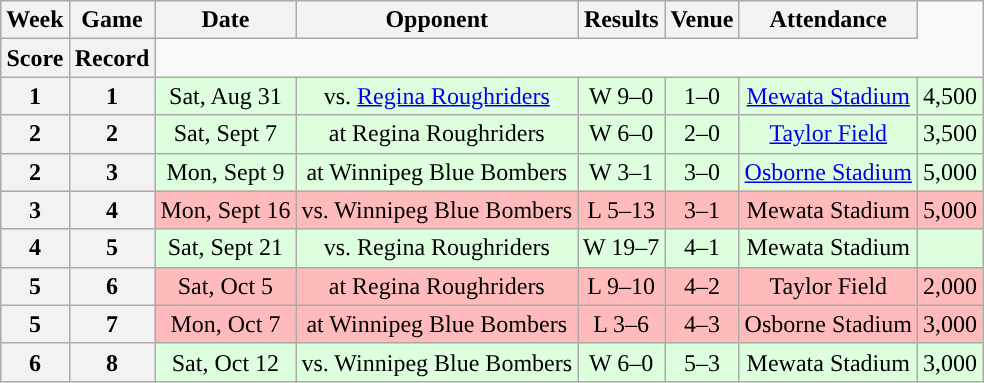<table class="wikitable" style="text-align:center">
<tr>
<th>Week</th>
<th>Game</th>
<th>Date</th>
<th>Opponent</th>
<th>Results</th>
<th>Venue</th>
<th>Attendance</th>
</tr>
<tr>
<th>Score</th>
<th>Record</th>
</tr>
<tr style="background:#ddffdd">
<th>1</th>
<th>1</th>
<td>Sat, Aug 31</td>
<td>vs. <a href='#'>Regina Roughriders</a></td>
<td>W 9–0</td>
<td>1–0</td>
<td><a href='#'>Mewata Stadium</a></td>
<td>4,500</td>
</tr>
<tr style="background:#ddffdd">
<th>2</th>
<th>2</th>
<td>Sat, Sept 7</td>
<td>at Regina Roughriders</td>
<td>W 6–0</td>
<td>2–0</td>
<td><a href='#'>Taylor Field</a></td>
<td>3,500</td>
</tr>
<tr style="background:#ddffdd">
<th>2</th>
<th>3</th>
<td>Mon, Sept 9</td>
<td>at Winnipeg Blue Bombers</td>
<td>W 3–1</td>
<td>3–0</td>
<td><a href='#'>Osborne Stadium</a></td>
<td>5,000</td>
</tr>
<tr style="background:#ffbbbb">
<th>3</th>
<th>4</th>
<td>Mon, Sept 16</td>
<td>vs. Winnipeg Blue Bombers</td>
<td>L 5–13</td>
<td>3–1</td>
<td>Mewata Stadium</td>
<td>5,000</td>
</tr>
<tr style="background:#ddffdd">
<th>4</th>
<th>5</th>
<td>Sat, Sept 21</td>
<td>vs. Regina Roughriders</td>
<td>W 19–7</td>
<td>4–1</td>
<td>Mewata Stadium</td>
<td></td>
</tr>
<tr style="background:#ffbbbb">
<th>5</th>
<th>6</th>
<td>Sat, Oct 5</td>
<td>at Regina Roughriders</td>
<td>L 9–10</td>
<td>4–2</td>
<td>Taylor Field</td>
<td>2,000</td>
</tr>
<tr style="background:#ffbbbb">
<th>5</th>
<th>7</th>
<td>Mon, Oct 7</td>
<td>at Winnipeg Blue Bombers</td>
<td>L 3–6</td>
<td>4–3</td>
<td>Osborne Stadium</td>
<td>3,000</td>
</tr>
<tr style="background:#ddffdd">
<th>6</th>
<th>8</th>
<td>Sat, Oct 12</td>
<td>vs. Winnipeg Blue Bombers</td>
<td>W 6–0</td>
<td>5–3</td>
<td>Mewata Stadium</td>
<td>3,000</td>
</tr>
</table>
